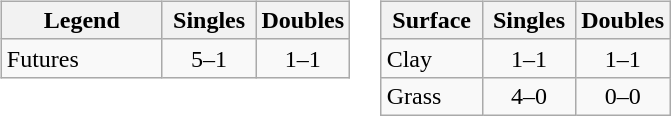<table>
<tr>
<td valign=top align=left><br><table class="wikitable" style=text-align:center font-size:97%>
<tr>
<th width=100>Legend</th>
<th width=55>Singles</th>
<th width=55>Doubles</th>
</tr>
<tr>
<td align=left>Futures</td>
<td>5–1</td>
<td>1–1</td>
</tr>
</table>
</td>
<td valign=top align=left><br><table class="wikitable" style=text-align:center font-size:97%>
<tr>
<th width=60>Surface</th>
<th width=55>Singles</th>
<th width=55>Doubles</th>
</tr>
<tr>
<td align=left>Clay</td>
<td>1–1</td>
<td>1–1</td>
</tr>
<tr>
<td align=left>Grass</td>
<td>4–0</td>
<td>0–0</td>
</tr>
</table>
</td>
</tr>
</table>
